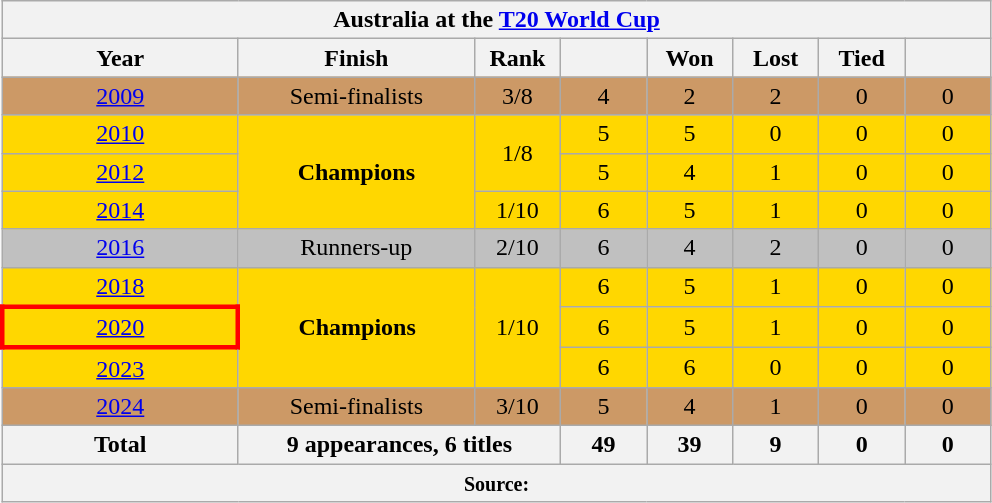<table class="wikitable" style="text-align: center; width=900px;">
<tr>
<th colspan=9>Australia at the <a href='#'>T20 World Cup</a></th>
</tr>
<tr>
<th width=150>Year</th>
<th width=150>Finish</th>
<th width=50>Rank</th>
<th width=50></th>
<th width=50>Won</th>
<th width=50>Lost</th>
<th width=50>Tied</th>
<th width=50></th>
</tr>
<tr style="background:#cc9966;">
<td> <a href='#'>2009</a></td>
<td>Semi-finalists</td>
<td>3/8</td>
<td>4</td>
<td>2</td>
<td>2</td>
<td>0</td>
<td>0</td>
</tr>
<tr style="background:gold;">
<td> <a href='#'>2010</a></td>
<td rowspan=3><strong>Champions</strong></td>
<td rowspan=2>1/8</td>
<td>5</td>
<td>5</td>
<td>0</td>
<td>0</td>
<td>0</td>
</tr>
<tr style="background:gold;">
<td> <a href='#'>2012</a></td>
<td>5</td>
<td>4</td>
<td>1</td>
<td>0</td>
<td>0</td>
</tr>
<tr style="background:gold;">
<td> <a href='#'>2014</a></td>
<td>1/10</td>
<td>6</td>
<td>5</td>
<td>1</td>
<td>0</td>
<td>0</td>
</tr>
<tr |- style="background:silver;">
<td> <a href='#'>2016</a></td>
<td>Runners-up</td>
<td>2/10</td>
<td>6</td>
<td>4</td>
<td>2</td>
<td>0</td>
<td>0</td>
</tr>
<tr style="background:gold;">
<td> <a href='#'>2018</a></td>
<td rowspan=3><strong>Champions</strong></td>
<td rowspan=3>1/10</td>
<td>6</td>
<td>5</td>
<td>1</td>
<td>0</td>
<td>0</td>
</tr>
<tr style="background:gold;">
<td style="border: 3px solid red"> <a href='#'>2020</a></td>
<td>6</td>
<td>5</td>
<td>1</td>
<td>0</td>
<td>0</td>
</tr>
<tr style="background:gold;">
<td> <a href='#'>2023</a></td>
<td>6</td>
<td>6</td>
<td>0</td>
<td>0</td>
<td>0</td>
</tr>
<tr style="background:#cc9966;">
<td> <a href='#'>2024</a></td>
<td>Semi-finalists</td>
<td>3/10</td>
<td>5</td>
<td>4</td>
<td>1</td>
<td>0</td>
<td>0</td>
</tr>
<tr>
<th>Total</th>
<th colspan=2>9 appearances, 6 titles</th>
<th>49</th>
<th>39</th>
<th>9</th>
<th>0</th>
<th>0</th>
</tr>
<tr>
<th colspan=9><small>Source:</small></th>
</tr>
</table>
